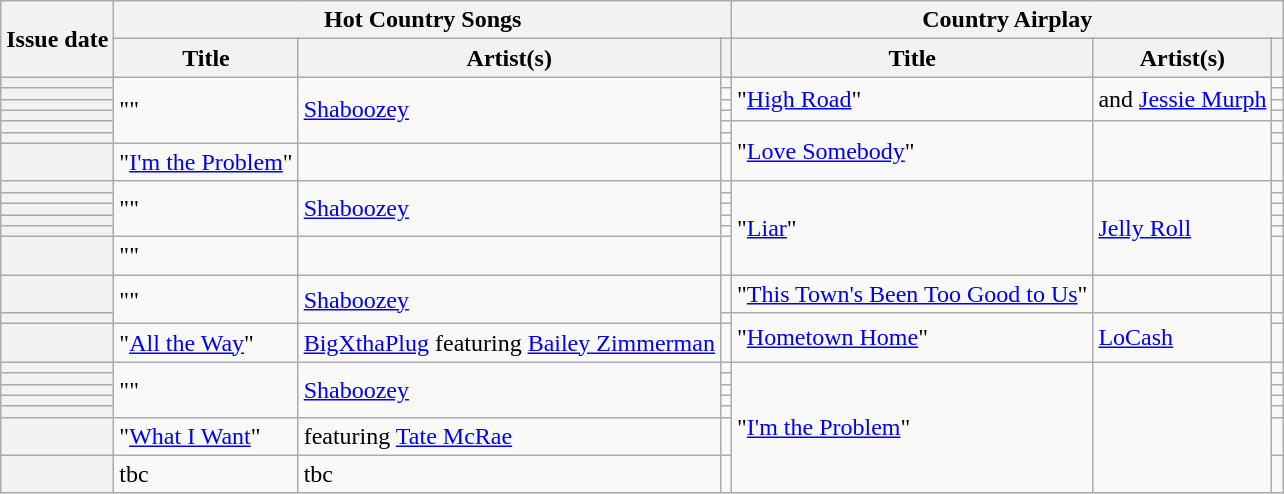<table class="wikitable sortable plainrowheaders">
<tr>
<th scope=col rowspan=2>Issue date</th>
<th scope=col colspan=3>Hot Country Songs</th>
<th scope=col colspan=3>Country Airplay</th>
</tr>
<tr>
<th scope=col>Title</th>
<th scope=col>Artist(s)</th>
<th scope=col class=unsortable></th>
<th scope=col>Title</th>
<th scope=col>Artist(s)</th>
<th scope=col class=unsortable></th>
</tr>
<tr>
<th scope="row"></th>
<td rowspan=6>""</td>
<td rowspan=6><a href='#'>Shaboozey</a></td>
<td align=center></td>
<td rowspan=4>"<a href='#'>High Road</a>"</td>
<td rowspan=4> and <a href='#'>Jessie Murph</a></td>
<td align=center></td>
</tr>
<tr>
<th scope="row"></th>
<td align=center></td>
<td align=center></td>
</tr>
<tr>
<th scope="row"></th>
<td align=center></td>
<td align=center></td>
</tr>
<tr>
<th scope="row"></th>
<td align=center></td>
<td align=center></td>
</tr>
<tr>
<th scope="row"></th>
<td align=center></td>
<td rowspan="3">"<a href='#'>Love Somebody</a>"</td>
<td rowspan="3"></td>
<td align=center></td>
</tr>
<tr>
<th scope="row"></th>
<td align=center></td>
<td align=center></td>
</tr>
<tr>
<th scope="row"></th>
<td>"<a href='#'>I'm the Problem</a>"</td>
<td></td>
<td align=center></td>
<td align=center></td>
</tr>
<tr>
<th scope="row"></th>
<td rowspan=5>""</td>
<td rowspan=5><a href='#'>Shaboozey</a></td>
<td align=center></td>
<td rowspan=6>"<a href='#'>Liar</a>"</td>
<td rowspan=6><a href='#'>Jelly Roll</a></td>
<td align=center></td>
</tr>
<tr>
<th scope="row"></th>
<td align=center></td>
<td align=center></td>
</tr>
<tr>
<th scope="row"></th>
<td align=center></td>
<td align=center></td>
</tr>
<tr>
<th scope="row"></th>
<td align=center></td>
<td align=center></td>
</tr>
<tr>
<th scope="row"></th>
<td align=center></td>
<td align=center></td>
</tr>
<tr>
<th scope="row"></th>
<td>""</td>
<td></td>
<td align=center></td>
<td align=center></td>
</tr>
<tr>
<th scope="row"></th>
<td rowspan=2>""</td>
<td rowspan=2><a href='#'>Shaboozey</a></td>
<td align=center></td>
<td>"<a href='#'>This Town's Been Too Good to Us</a>"</td>
<td></td>
<td align=center></td>
</tr>
<tr>
<th scope="row"></th>
<td align=center></td>
<td rowspan="2">"<a href='#'>Hometown Home</a>"</td>
<td rowspan="2"><a href='#'>LoCash</a></td>
<td align=center></td>
</tr>
<tr>
<th scope="row"></th>
<td>"<a href='#'>All the Way</a>"</td>
<td><a href='#'>BigXthaPlug</a> featuring <a href='#'>Bailey Zimmerman</a></td>
<td align=center></td>
<td align=center></td>
</tr>
<tr>
<th scope="row"></th>
<td rowspan=5>""</td>
<td rowspan=5><a href='#'>Shaboozey</a></td>
<td align=center></td>
<td rowspan="7">"<a href='#'>I'm the Problem</a>"</td>
<td rowspan="7"></td>
<td align=center></td>
</tr>
<tr>
<th scope="row"></th>
<td align=center></td>
<td align=center></td>
</tr>
<tr>
<th scope="row"></th>
<td align=center></td>
<td align=center></td>
</tr>
<tr>
<th scope="row"></th>
<td align=center></td>
<td align=center></td>
</tr>
<tr>
<th scope="row"></th>
<td align=center></td>
<td align=center></td>
</tr>
<tr>
<th scope="row"></th>
<td>"<a href='#'>What I Want</a>"</td>
<td> featuring <a href='#'>Tate McRae</a></td>
<td align=center></td>
<td align=center></td>
</tr>
<tr>
<th scope="row"></th>
<td>tbc</td>
<td>tbc</td>
<td></td>
<td></td>
</tr>
</table>
